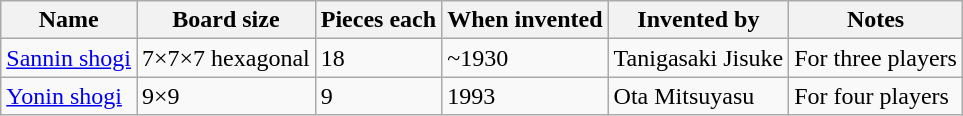<table class="wikitable">
<tr>
<th>Name</th>
<th>Board size</th>
<th>Pieces each</th>
<th>When invented</th>
<th>Invented by</th>
<th>Notes</th>
</tr>
<tr>
<td><a href='#'>Sannin shogi</a></td>
<td>7×7×7 hexagonal</td>
<td>18</td>
<td>~1930</td>
<td>Tanigasaki Jisuke</td>
<td>For three players</td>
</tr>
<tr>
<td><a href='#'>Yonin shogi</a></td>
<td>9×9</td>
<td>9</td>
<td>1993</td>
<td>Ota Mitsuyasu</td>
<td>For four players</td>
</tr>
</table>
